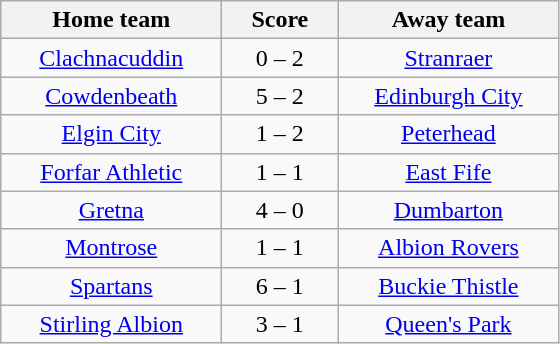<table class="wikitable" style="text-align: center">
<tr>
<th width=140>Home team</th>
<th width=70>Score</th>
<th width=140>Away team</th>
</tr>
<tr>
<td><a href='#'>Clachnacuddin</a></td>
<td>0 – 2</td>
<td><a href='#'>Stranraer</a></td>
</tr>
<tr>
<td><a href='#'>Cowdenbeath</a></td>
<td>5 – 2</td>
<td><a href='#'>Edinburgh City</a></td>
</tr>
<tr>
<td><a href='#'>Elgin City</a></td>
<td>1 – 2</td>
<td><a href='#'>Peterhead</a></td>
</tr>
<tr>
<td><a href='#'>Forfar Athletic</a></td>
<td>1 – 1</td>
<td><a href='#'>East Fife</a></td>
</tr>
<tr>
<td><a href='#'>Gretna</a></td>
<td>4 – 0</td>
<td><a href='#'>Dumbarton</a></td>
</tr>
<tr>
<td><a href='#'>Montrose</a></td>
<td>1 – 1</td>
<td><a href='#'>Albion Rovers</a></td>
</tr>
<tr>
<td><a href='#'>Spartans</a></td>
<td>6 – 1</td>
<td><a href='#'>Buckie Thistle</a></td>
</tr>
<tr>
<td><a href='#'>Stirling Albion</a></td>
<td>3 – 1</td>
<td><a href='#'>Queen's Park</a></td>
</tr>
</table>
